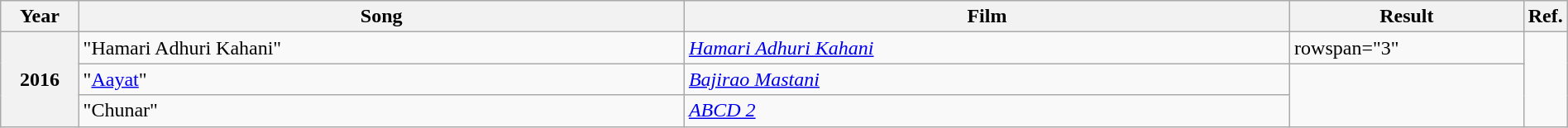<table class="wikitable plainrowheaders" width="100%" "textcolor:#000;">
<tr>
<th scope="col" width=5%><strong>Year</strong></th>
<th scope="col" width=39%><strong>Song</strong></th>
<th scope="col" width=39%><strong>Film</strong></th>
<th scope="col" width=15%><strong>Result</strong></th>
<th scope="col" width=2%><strong>Ref.</strong></th>
</tr>
<tr>
<th rowspan="3" scope="row">2016</th>
<td>"Hamari Adhuri Kahani"</td>
<td><em><a href='#'>Hamari Adhuri Kahani</a></em></td>
<td>rowspan="3" </td>
<td rowspan="3"></td>
</tr>
<tr>
<td>"<a href='#'>Aayat</a>"</td>
<td><em><a href='#'>Bajirao Mastani</a></em></td>
</tr>
<tr>
<td>"Chunar"</td>
<td><em><a href='#'>ABCD 2</a></em></td>
</tr>
</table>
